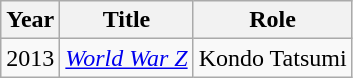<table class="wikitable">
<tr>
<th>Year</th>
<th>Title</th>
<th>Role</th>
</tr>
<tr>
<td>2013</td>
<td><em><a href='#'>World War Z</a></em></td>
<td>Kondo Tatsumi</td>
</tr>
</table>
